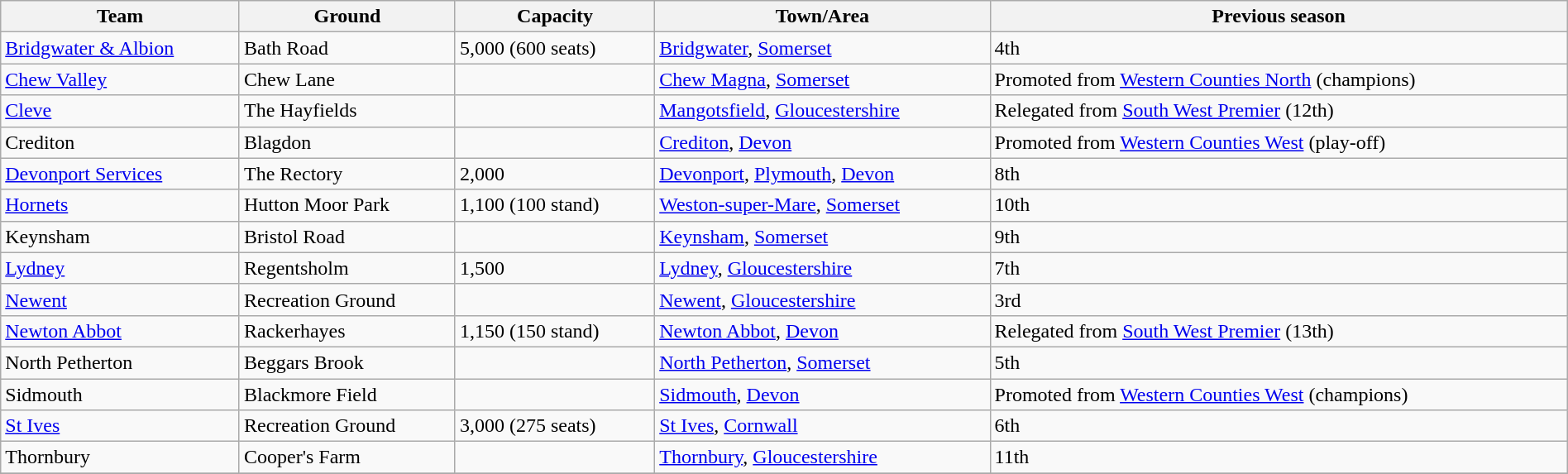<table class="wikitable sortable" width=100%>
<tr>
<th>Team</th>
<th>Ground</th>
<th>Capacity</th>
<th>Town/Area</th>
<th>Previous season</th>
</tr>
<tr>
<td><a href='#'>Bridgwater & Albion</a></td>
<td>Bath Road</td>
<td>5,000 (600 seats)</td>
<td><a href='#'>Bridgwater</a>, <a href='#'>Somerset</a></td>
<td>4th</td>
</tr>
<tr>
<td><a href='#'>Chew Valley</a></td>
<td>Chew Lane</td>
<td></td>
<td><a href='#'>Chew Magna</a>, <a href='#'>Somerset</a></td>
<td>Promoted from <a href='#'>Western Counties North</a> (champions)</td>
</tr>
<tr>
<td><a href='#'>Cleve</a></td>
<td>The Hayfields</td>
<td></td>
<td><a href='#'>Mangotsfield</a>, <a href='#'>Gloucestershire</a></td>
<td>Relegated from <a href='#'>South West Premier</a> (12th)</td>
</tr>
<tr>
<td>Crediton</td>
<td>Blagdon</td>
<td></td>
<td><a href='#'>Crediton</a>, <a href='#'>Devon</a></td>
<td>Promoted from <a href='#'>Western Counties West</a> (play-off)</td>
</tr>
<tr>
<td><a href='#'>Devonport Services</a></td>
<td>The Rectory</td>
<td>2,000</td>
<td><a href='#'>Devonport</a>, <a href='#'>Plymouth</a>, <a href='#'>Devon</a></td>
<td>8th</td>
</tr>
<tr>
<td><a href='#'>Hornets</a></td>
<td>Hutton Moor Park</td>
<td>1,100 (100 stand)</td>
<td><a href='#'>Weston-super-Mare</a>, <a href='#'>Somerset</a></td>
<td>10th</td>
</tr>
<tr>
<td>Keynsham</td>
<td>Bristol Road</td>
<td></td>
<td><a href='#'>Keynsham</a>, <a href='#'>Somerset</a></td>
<td>9th</td>
</tr>
<tr>
<td><a href='#'>Lydney</a></td>
<td>Regentsholm</td>
<td>1,500</td>
<td><a href='#'>Lydney</a>, <a href='#'>Gloucestershire</a></td>
<td>7th</td>
</tr>
<tr>
<td><a href='#'>Newent</a></td>
<td>Recreation Ground</td>
<td></td>
<td><a href='#'>Newent</a>, <a href='#'>Gloucestershire</a></td>
<td>3rd</td>
</tr>
<tr>
<td><a href='#'>Newton Abbot</a></td>
<td>Rackerhayes</td>
<td>1,150 (150 stand)</td>
<td><a href='#'>Newton Abbot</a>, <a href='#'>Devon</a></td>
<td>Relegated from <a href='#'>South West Premier</a> (13th)</td>
</tr>
<tr>
<td>North Petherton</td>
<td>Beggars Brook</td>
<td></td>
<td><a href='#'>North Petherton</a>, <a href='#'>Somerset</a></td>
<td>5th</td>
</tr>
<tr>
<td>Sidmouth</td>
<td>Blackmore Field</td>
<td></td>
<td><a href='#'>Sidmouth</a>, <a href='#'>Devon</a></td>
<td>Promoted from <a href='#'>Western Counties West</a> (champions)</td>
</tr>
<tr>
<td><a href='#'>St Ives</a></td>
<td>Recreation Ground</td>
<td>3,000 (275 seats)</td>
<td><a href='#'>St Ives</a>, <a href='#'>Cornwall</a></td>
<td>6th</td>
</tr>
<tr>
<td>Thornbury</td>
<td>Cooper's Farm</td>
<td></td>
<td><a href='#'>Thornbury</a>, <a href='#'>Gloucestershire</a></td>
<td>11th</td>
</tr>
<tr>
</tr>
</table>
